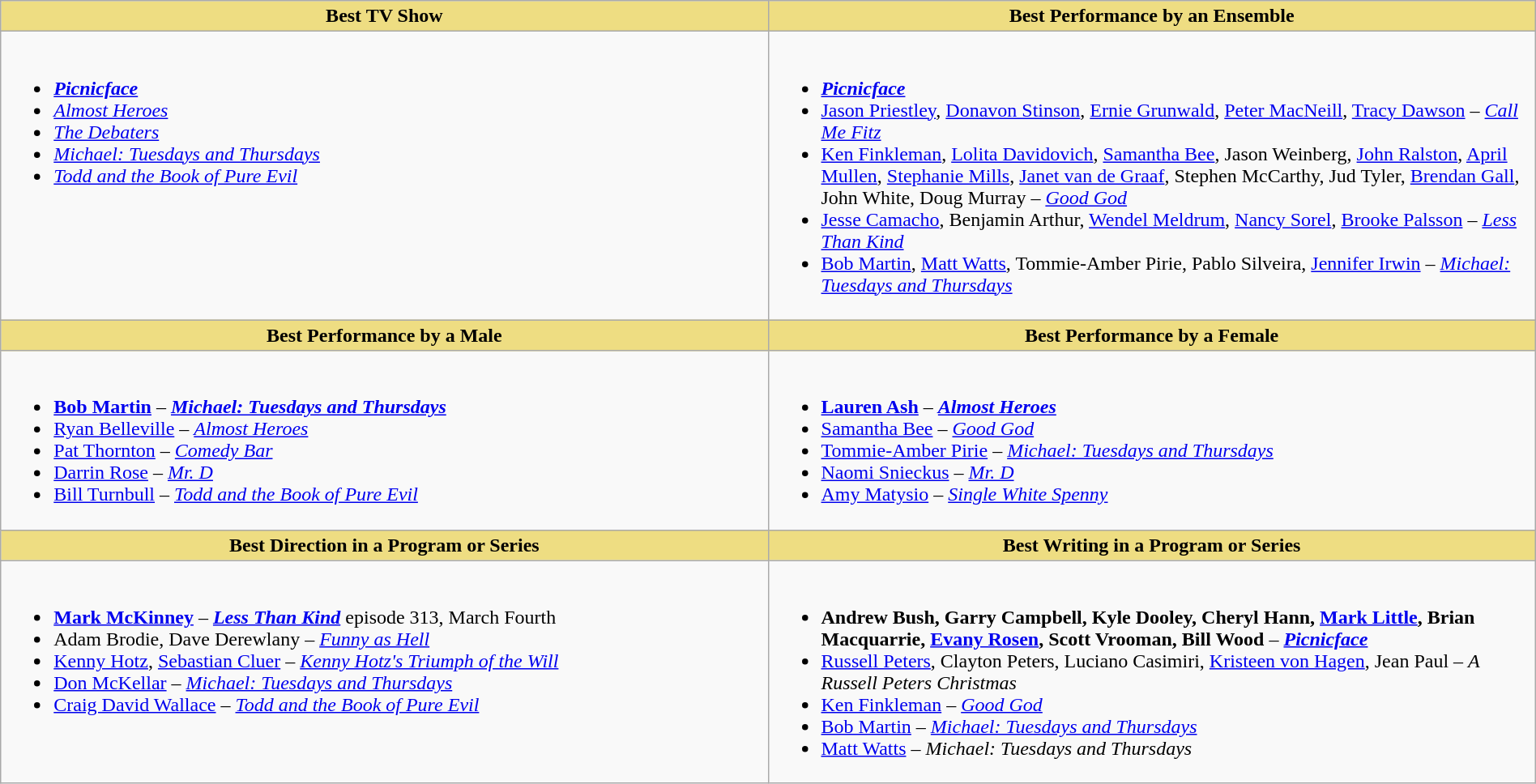<table class="wikitable" style="width:100%">
<tr>
<th style="background:#EEDD82; width:50%">Best TV Show</th>
<th style="background:#EEDD82; width:50%">Best Performance by an Ensemble</th>
</tr>
<tr>
<td valign="top"><br><ul><li> <strong><em><a href='#'>Picnicface</a></em></strong></li><li><em><a href='#'>Almost Heroes</a></em></li><li><em><a href='#'>The Debaters</a></em></li><li><em><a href='#'>Michael: Tuesdays and Thursdays</a></em></li><li><em><a href='#'>Todd and the Book of Pure Evil</a></em></li></ul></td>
<td valign="top"><br><ul><li> <strong><em><a href='#'>Picnicface</a></em></strong></li><li><a href='#'>Jason Priestley</a>, <a href='#'>Donavon Stinson</a>, <a href='#'>Ernie Grunwald</a>, <a href='#'>Peter MacNeill</a>, <a href='#'>Tracy Dawson</a> – <em><a href='#'>Call Me Fitz</a></em></li><li><a href='#'>Ken Finkleman</a>, <a href='#'>Lolita Davidovich</a>, <a href='#'>Samantha Bee</a>, Jason Weinberg, <a href='#'>John Ralston</a>, <a href='#'>April Mullen</a>, <a href='#'>Stephanie Mills</a>, <a href='#'>Janet van de Graaf</a>, Stephen McCarthy, Jud Tyler, <a href='#'>Brendan Gall</a>, John White, Doug Murray – <em><a href='#'>Good God</a></em></li><li><a href='#'>Jesse Camacho</a>, Benjamin Arthur, <a href='#'>Wendel Meldrum</a>, <a href='#'>Nancy Sorel</a>, <a href='#'>Brooke Palsson</a> – <em><a href='#'>Less Than Kind</a></em></li><li><a href='#'>Bob Martin</a>, <a href='#'>Matt Watts</a>, Tommie-Amber Pirie, Pablo Silveira, <a href='#'>Jennifer Irwin</a> – <em><a href='#'>Michael: Tuesdays and Thursdays</a></em></li></ul></td>
</tr>
<tr>
<th style="background:#EEDD82; width:50%">Best Performance by a Male</th>
<th style="background:#EEDD82; width:50%">Best Performance by a Female</th>
</tr>
<tr>
<td valign="top"><br><ul><li> <strong><a href='#'>Bob Martin</a></strong> – <strong><em><a href='#'>Michael: Tuesdays and Thursdays</a></em></strong></li><li><a href='#'>Ryan Belleville</a> – <em><a href='#'>Almost Heroes</a></em></li><li><a href='#'>Pat Thornton</a> – <em><a href='#'>Comedy Bar</a></em></li><li><a href='#'>Darrin Rose</a> – <em><a href='#'>Mr. D</a></em></li><li><a href='#'>Bill Turnbull</a> – <em><a href='#'>Todd and the Book of Pure Evil</a></em></li></ul></td>
<td valign="top"><br><ul><li> <strong><a href='#'>Lauren Ash</a></strong> – <strong><em><a href='#'>Almost Heroes</a></em></strong></li><li><a href='#'>Samantha Bee</a> – <em><a href='#'>Good God</a></em></li><li><a href='#'>Tommie-Amber Pirie</a> – <em><a href='#'>Michael: Tuesdays and Thursdays</a></em></li><li><a href='#'>Naomi Snieckus</a> – <em><a href='#'>Mr. D</a></em></li><li><a href='#'>Amy Matysio</a> – <em><a href='#'>Single White Spenny</a></em></li></ul></td>
</tr>
<tr>
<th style="background:#EEDD82; width:50%">Best Direction in a Program or Series</th>
<th style="background:#EEDD82; width:50%">Best Writing in a Program or Series</th>
</tr>
<tr>
<td valign="top"><br><ul><li> <strong><a href='#'>Mark McKinney</a></strong> – <strong><em><a href='#'>Less Than Kind</a></em></strong> episode 313, March Fourth</li><li>Adam Brodie, Dave Derewlany – <em><a href='#'>Funny as Hell</a></em></li><li><a href='#'>Kenny Hotz</a>, <a href='#'>Sebastian Cluer</a> – <em><a href='#'>Kenny Hotz's Triumph of the Will</a></em></li><li><a href='#'>Don McKellar</a> – <em><a href='#'>Michael: Tuesdays and Thursdays</a></em></li><li><a href='#'>Craig David Wallace</a> – <em><a href='#'>Todd and the Book of Pure Evil</a></em></li></ul></td>
<td valign="top"><br><ul><li> <strong>Andrew Bush, Garry Campbell, Kyle Dooley, Cheryl Hann, <a href='#'>Mark Little</a>, Brian Macquarrie, <a href='#'>Evany Rosen</a>, Scott Vrooman, Bill Wood</strong> – <strong><em><a href='#'>Picnicface</a></em></strong></li><li><a href='#'>Russell Peters</a>, Clayton Peters, Luciano Casimiri, <a href='#'>Kristeen von Hagen</a>, Jean Paul – <em>A Russell Peters Christmas</em></li><li><a href='#'>Ken Finkleman</a> – <em><a href='#'>Good God</a></em></li><li><a href='#'>Bob Martin</a> – <em><a href='#'>Michael: Tuesdays and Thursdays</a></em></li><li><a href='#'>Matt Watts</a> – <em>Michael: Tuesdays and Thursdays</em></li></ul></td>
</tr>
</table>
